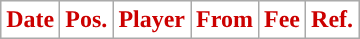<table class="wikitable plainrowheaders sortable">
<tr>
<th style="background:#ffffff;color:#cc0000;">Date</th>
<th style="background:#ffffff;color:#cc0000;">Pos.</th>
<th style="background:#ffffff;color:#cc0000;">Player</th>
<th style="background:#ffffff;color:#cc0000;">From</th>
<th style="background:#ffffff;color:#cc0000;">Fee</th>
<th style="background:#ffffff;color:#cc0000;">Ref.</th>
</tr>
</table>
